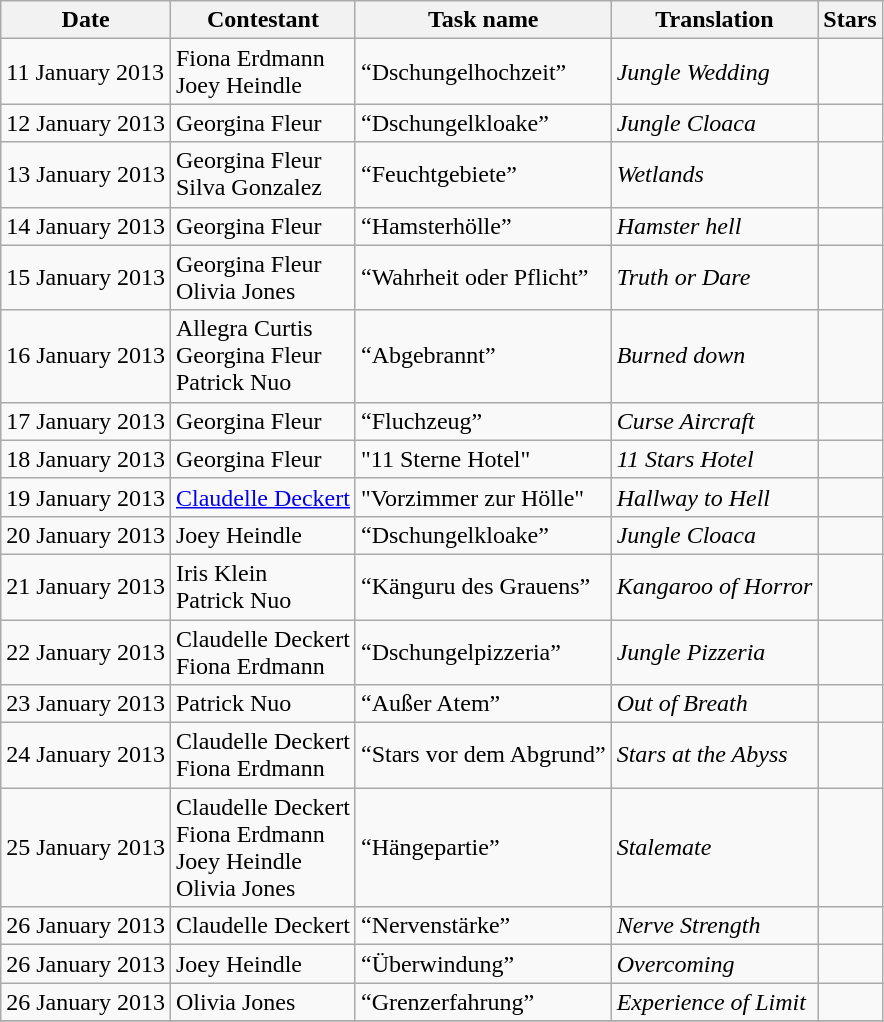<table class="wikitable">
<tr>
<th>Date</th>
<th>Contestant</th>
<th>Task name</th>
<th>Translation</th>
<th>Stars</th>
</tr>
<tr>
<td>11 January 2013</td>
<td>Fiona Erdmann<br>Joey Heindle</td>
<td>“Dschungelhochzeit”</td>
<td><em>Jungle Wedding</em></td>
<td></td>
</tr>
<tr>
<td>12 January 2013</td>
<td>Georgina Fleur</td>
<td>“Dschungelkloake”</td>
<td><em>Jungle Cloaca</em></td>
<td></td>
</tr>
<tr>
<td>13 January 2013</td>
<td>Georgina Fleur<br>Silva Gonzalez</td>
<td>“Feuchtgebiete”</td>
<td><em>Wetlands</em></td>
<td></td>
</tr>
<tr>
<td>14 January 2013</td>
<td>Georgina Fleur</td>
<td>“Hamsterhölle”</td>
<td><em>Hamster hell</em></td>
<td></td>
</tr>
<tr>
<td>15 January 2013</td>
<td>Georgina Fleur<br>Olivia Jones</td>
<td>“Wahrheit oder Pflicht”</td>
<td><em>Truth or Dare</em></td>
<td></td>
</tr>
<tr>
<td>16 January 2013</td>
<td>Allegra Curtis<br>Georgina Fleur<br>Patrick Nuo</td>
<td>“Abgebrannt”</td>
<td><em>Burned down</em></td>
<td></td>
</tr>
<tr>
<td>17 January 2013</td>
<td>Georgina Fleur</td>
<td>“Fluchzeug”</td>
<td><em>Curse Aircraft</em></td>
<td></td>
</tr>
<tr>
<td>18 January 2013</td>
<td>Georgina Fleur</td>
<td>"11 Sterne Hotel"</td>
<td><em>11 Stars Hotel</em></td>
<td></td>
</tr>
<tr>
<td>19 January 2013</td>
<td><a href='#'>Claudelle Deckert</a></td>
<td>"Vorzimmer zur Hölle"</td>
<td><em>Hallway to Hell</em></td>
<td></td>
</tr>
<tr>
<td>20 January 2013</td>
<td>Joey Heindle</td>
<td>“Dschungelkloake”</td>
<td><em>Jungle Cloaca</em></td>
<td></td>
</tr>
<tr>
<td>21 January 2013</td>
<td>Iris Klein<br>Patrick Nuo</td>
<td>“Känguru des Grauens”</td>
<td><em>Kangaroo of Horror</em></td>
<td></td>
</tr>
<tr>
<td>22 January 2013</td>
<td>Claudelle Deckert<br>Fiona Erdmann</td>
<td>“Dschungelpizzeria”</td>
<td><em>Jungle Pizzeria</em></td>
<td></td>
</tr>
<tr>
<td>23 January 2013</td>
<td>Patrick Nuo</td>
<td>“Außer Atem”</td>
<td><em>Out of Breath</em></td>
<td></td>
</tr>
<tr>
<td>24 January 2013</td>
<td>Claudelle Deckert<br>Fiona Erdmann</td>
<td>“Stars vor dem Abgrund”</td>
<td><em>Stars at the Abyss</em></td>
<td></td>
</tr>
<tr>
<td>25 January 2013</td>
<td>Claudelle Deckert<br>Fiona Erdmann<br>Joey Heindle<br>Olivia Jones</td>
<td>“Hängepartie”</td>
<td><em>Stalemate</em></td>
<td></td>
</tr>
<tr>
<td>26 January 2013</td>
<td>Claudelle Deckert</td>
<td>“Nervenstärke”</td>
<td><em>Nerve Strength</em></td>
<td></td>
</tr>
<tr>
<td>26 January 2013</td>
<td>Joey Heindle</td>
<td>“Überwindung”</td>
<td><em>Overcoming</em></td>
<td></td>
</tr>
<tr>
<td>26 January 2013</td>
<td>Olivia Jones</td>
<td>“Grenzerfahrung”</td>
<td><em>Experience of Limit</em></td>
<td></td>
</tr>
<tr>
</tr>
</table>
